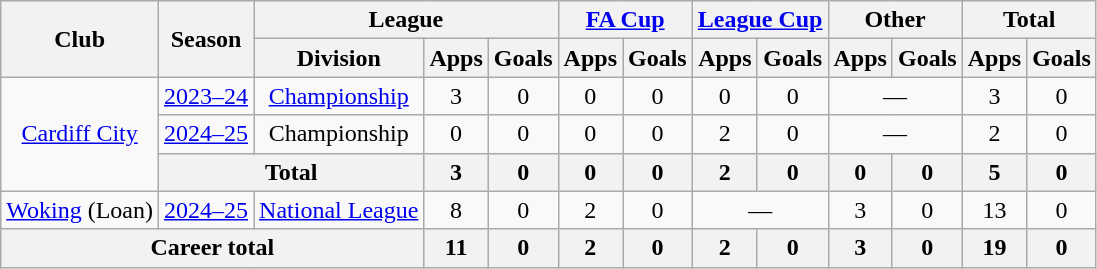<table class="wikitable" style="text-align: center">
<tr>
<th rowspan="2">Club</th>
<th rowspan="2">Season</th>
<th colspan="3">League</th>
<th colspan="2"><a href='#'>FA Cup</a></th>
<th colspan="2"><a href='#'>League Cup</a></th>
<th colspan="2">Other</th>
<th colspan="2">Total</th>
</tr>
<tr>
<th>Division</th>
<th>Apps</th>
<th>Goals</th>
<th>Apps</th>
<th>Goals</th>
<th>Apps</th>
<th>Goals</th>
<th>Apps</th>
<th>Goals</th>
<th>Apps</th>
<th>Goals</th>
</tr>
<tr>
<td rowspan="3"><a href='#'>Cardiff City</a></td>
<td><a href='#'>2023–24</a></td>
<td><a href='#'>Championship</a></td>
<td>3</td>
<td>0</td>
<td>0</td>
<td>0</td>
<td>0</td>
<td>0</td>
<td colspan="2">—</td>
<td>3</td>
<td>0</td>
</tr>
<tr>
<td><a href='#'>2024–25</a></td>
<td>Championship</td>
<td>0</td>
<td>0</td>
<td>0</td>
<td>0</td>
<td>2</td>
<td>0</td>
<td colspan="2">—</td>
<td>2</td>
<td>0</td>
</tr>
<tr>
<th colspan="2">Total</th>
<th>3</th>
<th>0</th>
<th>0</th>
<th>0</th>
<th>2</th>
<th>0</th>
<th>0</th>
<th>0</th>
<th>5</th>
<th>0</th>
</tr>
<tr>
<td><a href='#'>Woking</a> (Loan)</td>
<td><a href='#'>2024–25</a></td>
<td><a href='#'>National League</a></td>
<td>8</td>
<td>0</td>
<td>2</td>
<td>0</td>
<td colspan=2>—</td>
<td>3</td>
<td>0</td>
<td>13</td>
<td>0</td>
</tr>
<tr>
<th colspan="3">Career total</th>
<th>11</th>
<th>0</th>
<th>2</th>
<th>0</th>
<th>2</th>
<th>0</th>
<th>3</th>
<th>0</th>
<th>19</th>
<th>0</th>
</tr>
</table>
